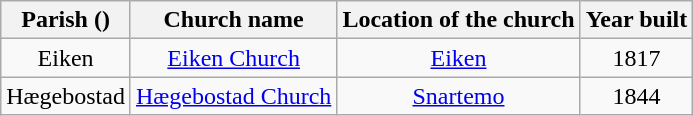<table class="wikitable" style="text-align:center">
<tr>
<th>Parish ()</th>
<th>Church name</th>
<th>Location of the church</th>
<th>Year built</th>
</tr>
<tr>
<td rowspan="1">Eiken</td>
<td><a href='#'>Eiken Church</a></td>
<td><a href='#'>Eiken</a></td>
<td>1817</td>
</tr>
<tr>
<td rowspan="1">Hægebostad</td>
<td><a href='#'>Hægebostad Church</a></td>
<td><a href='#'>Snartemo</a></td>
<td>1844</td>
</tr>
</table>
